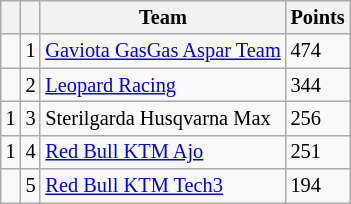<table class="wikitable" style="font-size: 85%;">
<tr>
<th></th>
<th></th>
<th>Team</th>
<th>Points</th>
</tr>
<tr>
<td></td>
<td align=center>1</td>
<td> <a href='#'>Gaviota GasGas Aspar Team</a></td>
<td align=left>474</td>
</tr>
<tr>
<td></td>
<td align=center>2</td>
<td> <a href='#'>Leopard Racing</a></td>
<td align=left>344</td>
</tr>
<tr>
<td> 1</td>
<td align=center>3</td>
<td> Sterilgarda Husqvarna Max</td>
<td align=left>256</td>
</tr>
<tr>
<td> 1</td>
<td align=center>4</td>
<td> <a href='#'>Red Bull KTM Ajo</a></td>
<td align=left>251</td>
</tr>
<tr>
<td></td>
<td align=center>5</td>
<td> <a href='#'>Red Bull KTM Tech3</a></td>
<td align=left>194</td>
</tr>
</table>
